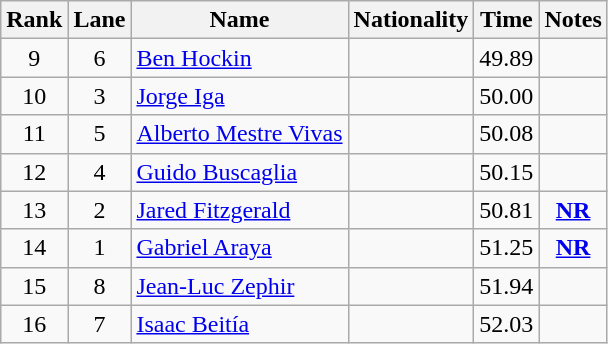<table class="wikitable sortable" style="text-align:center">
<tr>
<th>Rank</th>
<th>Lane</th>
<th>Name</th>
<th>Nationality</th>
<th>Time</th>
<th>Notes</th>
</tr>
<tr>
<td>9</td>
<td>6</td>
<td align=left><a href='#'>Ben Hockin</a></td>
<td align=left></td>
<td>49.89</td>
<td></td>
</tr>
<tr>
<td>10</td>
<td>3</td>
<td align=left><a href='#'>Jorge Iga</a></td>
<td align=left></td>
<td>50.00</td>
<td></td>
</tr>
<tr>
<td>11</td>
<td>5</td>
<td align=left><a href='#'>Alberto Mestre Vivas</a></td>
<td align=left></td>
<td>50.08</td>
<td></td>
</tr>
<tr>
<td>12</td>
<td>4</td>
<td align=left><a href='#'>Guido Buscaglia</a></td>
<td align=left></td>
<td>50.15</td>
<td></td>
</tr>
<tr>
<td>13</td>
<td>2</td>
<td align=left><a href='#'>Jared Fitzgerald</a></td>
<td align=left></td>
<td>50.81</td>
<td><strong><a href='#'>NR</a></strong></td>
</tr>
<tr>
<td>14</td>
<td>1</td>
<td align=left><a href='#'>Gabriel Araya</a></td>
<td align=left></td>
<td>51.25</td>
<td><strong><a href='#'>NR</a></strong></td>
</tr>
<tr>
<td>15</td>
<td>8</td>
<td align=left><a href='#'>Jean-Luc Zephir</a></td>
<td align=left></td>
<td>51.94</td>
<td></td>
</tr>
<tr>
<td>16</td>
<td>7</td>
<td align=left><a href='#'>Isaac Beitía</a></td>
<td align=left></td>
<td>52.03</td>
<td></td>
</tr>
</table>
